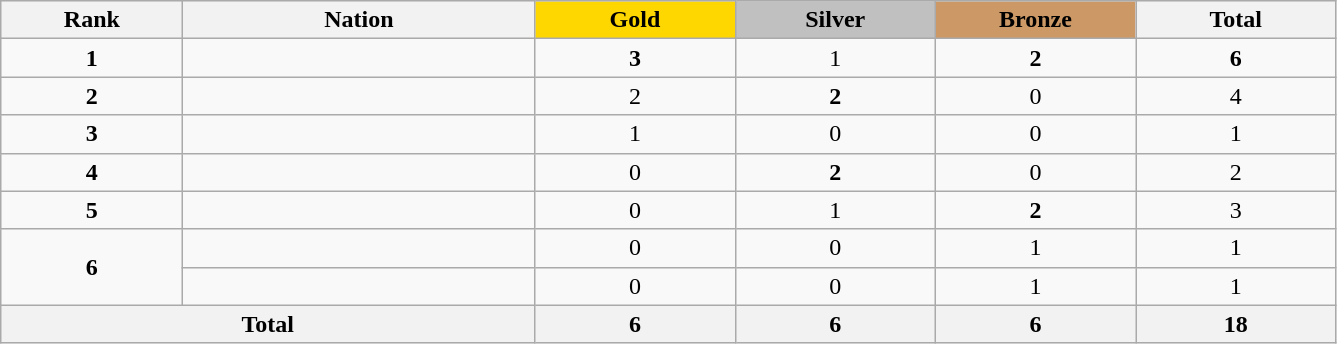<table class="wikitable collapsible autocollapse plainrowheaders" width=70.5% style="text-align:center;">
<tr style="background-color:#EDEDED;">
<th width=100px class="hintergrundfarbe5">Rank</th>
<th width=200px class="hintergrundfarbe6">Nation</th>
<th style="background:    gold; width:15%">Gold</th>
<th style="background:  silver; width:15%">Silver</th>
<th style="background: #CC9966; width:15%">Bronze</th>
<th class="hintergrundfarbe6" style="width:15%">Total</th>
</tr>
<tr>
<td><strong>1</strong></td>
<td align=left></td>
<td><strong>3</strong></td>
<td>1</td>
<td><strong>2</strong></td>
<td><strong>6</strong></td>
</tr>
<tr>
<td><strong>2</strong></td>
<td align=left></td>
<td>2</td>
<td><strong>2</strong></td>
<td>0</td>
<td>4</td>
</tr>
<tr>
<td><strong>3</strong></td>
<td align=left></td>
<td>1</td>
<td>0</td>
<td>0</td>
<td>1</td>
</tr>
<tr>
<td><strong>4</strong></td>
<td align=left></td>
<td>0</td>
<td><strong>2</strong></td>
<td>0</td>
<td>2</td>
</tr>
<tr>
<td><strong>5</strong></td>
<td align=left></td>
<td>0</td>
<td>1</td>
<td><strong>2</strong></td>
<td>3</td>
</tr>
<tr>
<td rowspan=2><strong>6</strong></td>
<td align=left></td>
<td>0</td>
<td>0</td>
<td>1</td>
<td>1</td>
</tr>
<tr>
<td align=left></td>
<td>0</td>
<td>0</td>
<td>1</td>
<td>1</td>
</tr>
<tr>
<th colspan=2>Total</th>
<th>6</th>
<th>6</th>
<th>6</th>
<th>18</th>
</tr>
</table>
